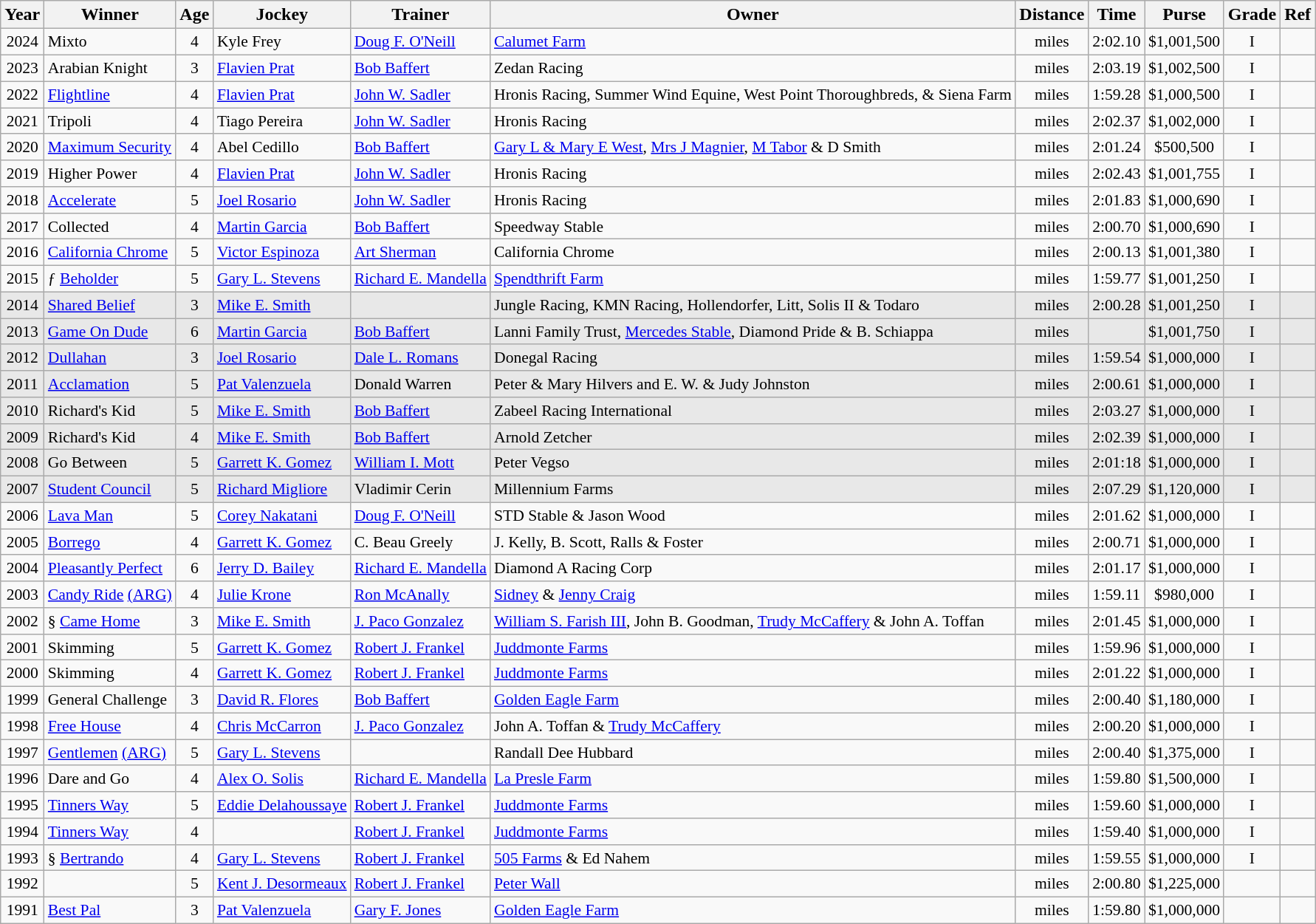<table class="wikitable sortable">
<tr>
<th>Year</th>
<th>Winner</th>
<th>Age</th>
<th>Jockey</th>
<th>Trainer</th>
<th>Owner</th>
<th>Distance</th>
<th>Time</th>
<th>Purse</th>
<th>Grade</th>
<th>Ref</th>
</tr>
<tr style="font-size:90%;">
<td align="center">2024</td>
<td>Mixto</td>
<td align="center">4</td>
<td>Kyle Frey</td>
<td><a href='#'>Doug F. O'Neill</a></td>
<td><a href='#'>Calumet Farm</a></td>
<td align=center> miles</td>
<td align=center>2:02.10</td>
<td align=center>$1,001,500</td>
<td align=center>I</td>
<td></td>
</tr>
<tr style="font-size:90%;">
<td align=center>2023</td>
<td>Arabian Knight</td>
<td align=center>3</td>
<td><a href='#'>Flavien Prat</a></td>
<td><a href='#'>Bob Baffert</a></td>
<td>Zedan Racing</td>
<td align=center> miles</td>
<td align=center>2:03.19</td>
<td align=center>$1,002,500</td>
<td align=center>I</td>
<td></td>
</tr>
<tr style="font-size:90%;">
<td align=center>2022</td>
<td><a href='#'>Flightline</a></td>
<td align=center>4</td>
<td><a href='#'>Flavien Prat</a></td>
<td><a href='#'>John W. Sadler</a></td>
<td>Hronis Racing, Summer Wind Equine, West Point Thoroughbreds, & Siena Farm</td>
<td align=center> miles</td>
<td align=center>1:59.28</td>
<td align=center>$1,000,500</td>
<td align=center>I</td>
<td></td>
</tr>
<tr style="font-size:90%;">
<td align=center>2021</td>
<td>Tripoli</td>
<td align=center>4</td>
<td>Tiago Pereira</td>
<td><a href='#'>John W. Sadler</a></td>
<td>Hronis Racing</td>
<td align=center> miles</td>
<td align=center>2:02.37</td>
<td align=center>$1,002,000</td>
<td align=center>I</td>
<td></td>
</tr>
<tr style="font-size:90%;">
<td align=center>2020</td>
<td><a href='#'>Maximum Security</a></td>
<td align=center>4</td>
<td>Abel Cedillo</td>
<td><a href='#'>Bob Baffert</a></td>
<td><a href='#'>Gary L & Mary E West</a>, <a href='#'>Mrs J Magnier</a>, <a href='#'>M Tabor</a> & D Smith</td>
<td align=center> miles</td>
<td align=center>2:01.24</td>
<td align=center>$500,500</td>
<td align=center>I</td>
<td></td>
</tr>
<tr style="font-size:90%;">
<td align=center>2019</td>
<td>Higher Power</td>
<td align=center>4</td>
<td><a href='#'>Flavien Prat</a></td>
<td><a href='#'>John W. Sadler</a></td>
<td>Hronis Racing</td>
<td align=center> miles</td>
<td align=center>2:02.43</td>
<td align=center>$1,001,755</td>
<td align=center>I</td>
<td></td>
</tr>
<tr style="font-size:90%;">
<td align=center>2018</td>
<td><a href='#'>Accelerate</a></td>
<td align=center>5</td>
<td><a href='#'>Joel Rosario</a></td>
<td><a href='#'>John W. Sadler</a></td>
<td>Hronis Racing</td>
<td align=center> miles</td>
<td align=center>2:01.83</td>
<td align=center>$1,000,690</td>
<td align=center>I</td>
<td></td>
</tr>
<tr style="font-size:90%;">
<td align=center>2017</td>
<td>Collected</td>
<td align=center>4</td>
<td><a href='#'>Martin Garcia</a></td>
<td><a href='#'>Bob Baffert</a></td>
<td>Speedway Stable</td>
<td align=center> miles</td>
<td align=center>2:00.70</td>
<td align=center>$1,000,690</td>
<td align=center>I</td>
<td></td>
</tr>
<tr style="font-size:90%;">
<td align=center>2016</td>
<td><a href='#'>California Chrome</a></td>
<td align=center>5</td>
<td><a href='#'>Victor Espinoza</a></td>
<td><a href='#'>Art Sherman</a></td>
<td>California Chrome</td>
<td align=center> miles</td>
<td align=center>2:00.13</td>
<td align=center>$1,001,380</td>
<td align=center>I</td>
<td></td>
</tr>
<tr style="font-size:90%;">
<td align=center>2015</td>
<td>ƒ <a href='#'>Beholder</a></td>
<td align=center>5</td>
<td><a href='#'>Gary L. Stevens</a></td>
<td><a href='#'>Richard E. Mandella</a></td>
<td><a href='#'>Spendthrift Farm</a></td>
<td align=center> miles</td>
<td align=center>1:59.77</td>
<td align=center>$1,001,250</td>
<td align=center>I</td>
<td></td>
</tr>
<tr style="font-size:90%; background-color:#E8E8E8">
<td align=center>2014</td>
<td><a href='#'>Shared Belief</a></td>
<td align=center>3</td>
<td><a href='#'>Mike E. Smith</a></td>
<td></td>
<td>Jungle Racing, KMN Racing, Hollendorfer, Litt, Solis II & Todaro</td>
<td align=center> miles</td>
<td align=center>2:00.28</td>
<td align=center>$1,001,250</td>
<td align=center>I</td>
<td></td>
</tr>
<tr style="font-size:90%; background-color:#E8E8E8">
<td align=center>2013</td>
<td><a href='#'>Game On Dude</a></td>
<td align=center>6</td>
<td><a href='#'>Martin Garcia</a></td>
<td><a href='#'>Bob Baffert</a></td>
<td>Lanni Family Trust, <a href='#'>Mercedes Stable</a>, Diamond Pride & B. Schiappa</td>
<td align=center> miles</td>
<td align=center></td>
<td align=center>$1,001,750</td>
<td align=center>I</td>
<td></td>
</tr>
<tr style="font-size:90%; background-color:#E8E8E8">
<td align=center>2012</td>
<td><a href='#'>Dullahan</a></td>
<td align=center>3</td>
<td><a href='#'>Joel Rosario</a></td>
<td><a href='#'>Dale L. Romans</a></td>
<td>Donegal Racing</td>
<td align=center> miles</td>
<td align=center>1:59.54</td>
<td align=center>$1,000,000</td>
<td align=center>I</td>
<td></td>
</tr>
<tr style="font-size:90%; background-color:#E8E8E8">
<td align=center>2011</td>
<td><a href='#'>Acclamation</a></td>
<td align=center>5</td>
<td><a href='#'>Pat Valenzuela</a></td>
<td>Donald Warren</td>
<td>Peter & Mary Hilvers and E. W. & Judy Johnston</td>
<td align=center> miles</td>
<td align=center>2:00.61</td>
<td align=center>$1,000,000</td>
<td align=center>I</td>
<td></td>
</tr>
<tr style="font-size:90%; background-color:#E8E8E8">
<td align=center>2010</td>
<td>Richard's Kid</td>
<td align=center>5</td>
<td><a href='#'>Mike E. Smith</a></td>
<td><a href='#'>Bob Baffert</a></td>
<td>Zabeel Racing International</td>
<td align=center> miles</td>
<td align=center>2:03.27</td>
<td align=center>$1,000,000</td>
<td align=center>I</td>
<td></td>
</tr>
<tr style="font-size:90%; background-color:#E8E8E8">
<td align=center>2009</td>
<td>Richard's Kid</td>
<td align=center>4</td>
<td><a href='#'>Mike E. Smith</a></td>
<td><a href='#'>Bob Baffert</a></td>
<td>Arnold Zetcher</td>
<td align=center> miles</td>
<td align=center>2:02.39</td>
<td align=center>$1,000,000</td>
<td align=center>I</td>
<td></td>
</tr>
<tr style="font-size:90%; background-color:#E8E8E8">
<td align=center>2008</td>
<td>Go Between</td>
<td align=center>5</td>
<td><a href='#'>Garrett K. Gomez</a></td>
<td><a href='#'>William I. Mott</a></td>
<td>Peter Vegso</td>
<td align=center> miles</td>
<td align=center>2:01:18</td>
<td align=center>$1,000,000</td>
<td align=center>I</td>
<td></td>
</tr>
<tr style="font-size:90%; background-color:#E8E8E8">
<td align=center>2007</td>
<td><a href='#'>Student Council</a></td>
<td align=center>5</td>
<td><a href='#'>Richard Migliore</a></td>
<td>Vladimir Cerin</td>
<td>Millennium Farms</td>
<td align=center> miles</td>
<td align=center>2:07.29</td>
<td align=center>$1,120,000</td>
<td align=center>I</td>
<td></td>
</tr>
<tr style="font-size:90%;">
<td align=center>2006</td>
<td><a href='#'>Lava Man</a></td>
<td align=center>5</td>
<td><a href='#'>Corey Nakatani</a></td>
<td><a href='#'>Doug F. O'Neill</a></td>
<td>STD Stable & Jason Wood</td>
<td align=center> miles</td>
<td align=center>2:01.62</td>
<td align=center>$1,000,000</td>
<td align=center>I</td>
<td></td>
</tr>
<tr style="font-size:90%;">
<td align=center>2005</td>
<td><a href='#'>Borrego</a></td>
<td align=center>4</td>
<td><a href='#'>Garrett K. Gomez</a></td>
<td>C. Beau Greely</td>
<td>J. Kelly, B. Scott, Ralls & Foster</td>
<td align=center> miles</td>
<td align=center>2:00.71</td>
<td align=center>$1,000,000</td>
<td align=center>I</td>
<td></td>
</tr>
<tr style="font-size:90%;">
<td align=center>2004</td>
<td><a href='#'>Pleasantly Perfect</a></td>
<td align=center>6</td>
<td><a href='#'>Jerry D. Bailey</a></td>
<td><a href='#'>Richard E. Mandella</a></td>
<td>Diamond A Racing Corp</td>
<td align=center> miles</td>
<td align=center>2:01.17</td>
<td align=center>$1,000,000</td>
<td align=center>I</td>
<td></td>
</tr>
<tr style="font-size:90%;">
<td align=center>2003</td>
<td><a href='#'>Candy Ride</a> <a href='#'>(ARG)</a></td>
<td align=center>4</td>
<td><a href='#'>Julie Krone</a></td>
<td><a href='#'>Ron McAnally</a></td>
<td><a href='#'>Sidney</a> & <a href='#'>Jenny Craig</a></td>
<td align=center> miles</td>
<td align=center>1:59.11</td>
<td align=center>$980,000</td>
<td align=center>I</td>
<td></td>
</tr>
<tr style="font-size:90%;">
<td align=center>2002</td>
<td>§ <a href='#'>Came Home</a></td>
<td align=center>3</td>
<td><a href='#'>Mike E. Smith</a></td>
<td><a href='#'>J. Paco Gonzalez</a></td>
<td><a href='#'>William S. Farish III</a>, John B. Goodman, <a href='#'>Trudy McCaffery</a> & John A. Toffan</td>
<td align=center> miles</td>
<td align=center>2:01.45</td>
<td align=center>$1,000,000</td>
<td align=center>I</td>
<td></td>
</tr>
<tr style="font-size:90%;">
<td align=center>2001</td>
<td>Skimming</td>
<td align=center>5</td>
<td><a href='#'>Garrett K. Gomez</a></td>
<td><a href='#'>Robert J. Frankel</a></td>
<td><a href='#'>Juddmonte Farms</a></td>
<td align=center> miles</td>
<td align=center>1:59.96</td>
<td align=center>$1,000,000</td>
<td align=center>I</td>
<td></td>
</tr>
<tr style="font-size:90%;">
<td align=center>2000</td>
<td>Skimming</td>
<td align=center>4</td>
<td><a href='#'>Garrett K. Gomez</a></td>
<td><a href='#'>Robert J. Frankel</a></td>
<td><a href='#'>Juddmonte Farms</a></td>
<td align=center> miles</td>
<td align=center>2:01.22</td>
<td align=center>$1,000,000</td>
<td align=center>I</td>
<td></td>
</tr>
<tr style="font-size:90%;">
<td align=center>1999</td>
<td>General Challenge</td>
<td align=center>3</td>
<td><a href='#'>David R. Flores</a></td>
<td><a href='#'>Bob Baffert</a></td>
<td><a href='#'>Golden Eagle Farm</a></td>
<td align=center> miles</td>
<td align=center>2:00.40</td>
<td align=center>$1,180,000</td>
<td align=center>I</td>
<td></td>
</tr>
<tr style="font-size:90%;">
<td align=center>1998</td>
<td><a href='#'>Free House</a></td>
<td align=center>4</td>
<td><a href='#'>Chris McCarron</a></td>
<td><a href='#'>J. Paco Gonzalez</a></td>
<td>John A. Toffan & <a href='#'>Trudy McCaffery</a></td>
<td align=center> miles</td>
<td align=center>2:00.20</td>
<td align=center>$1,000,000</td>
<td align=center>I</td>
<td></td>
</tr>
<tr style="font-size:90%;">
<td align=center>1997</td>
<td><a href='#'>Gentlemen</a> <a href='#'>(ARG)</a></td>
<td align=center>5</td>
<td><a href='#'>Gary L. Stevens</a></td>
<td></td>
<td>Randall Dee Hubbard</td>
<td align=center> miles</td>
<td align=center>2:00.40</td>
<td align=center>$1,375,000</td>
<td align=center>I</td>
<td></td>
</tr>
<tr style="font-size:90%;">
<td align=center>1996</td>
<td>Dare and Go</td>
<td align=center>4</td>
<td><a href='#'>Alex O. Solis</a></td>
<td><a href='#'>Richard E. Mandella</a></td>
<td><a href='#'>La Presle Farm</a></td>
<td align=center> miles</td>
<td align=center>1:59.80</td>
<td align=center>$1,500,000</td>
<td align=center>I</td>
<td></td>
</tr>
<tr style="font-size:90%;">
<td align=center>1995</td>
<td><a href='#'>Tinners Way</a></td>
<td align=center>5</td>
<td><a href='#'>Eddie Delahoussaye</a></td>
<td><a href='#'>Robert J. Frankel</a></td>
<td><a href='#'>Juddmonte Farms</a></td>
<td align=center> miles</td>
<td align=center>1:59.60</td>
<td align=center>$1,000,000</td>
<td align=center>I</td>
<td></td>
</tr>
<tr style="font-size:90%;">
<td align=center>1994</td>
<td><a href='#'>Tinners Way</a></td>
<td align=center>4</td>
<td></td>
<td><a href='#'>Robert J. Frankel</a></td>
<td><a href='#'>Juddmonte Farms</a></td>
<td align=center> miles</td>
<td align=center>1:59.40</td>
<td align=center>$1,000,000</td>
<td align=center>I</td>
<td></td>
</tr>
<tr style="font-size:90%;">
<td align=center>1993</td>
<td>§ <a href='#'>Bertrando</a></td>
<td align=center>4</td>
<td><a href='#'>Gary L. Stevens</a></td>
<td><a href='#'>Robert J. Frankel</a></td>
<td><a href='#'>505 Farms</a> & Ed Nahem</td>
<td align=center> miles</td>
<td align=center>1:59.55</td>
<td align=center>$1,000,000</td>
<td align=center>I</td>
<td></td>
</tr>
<tr style="font-size:90%;">
<td align=center>1992</td>
<td></td>
<td align=center>5</td>
<td><a href='#'>Kent J. Desormeaux</a></td>
<td><a href='#'>Robert J. Frankel</a></td>
<td><a href='#'>Peter Wall</a></td>
<td align=center> miles</td>
<td align=center>2:00.80</td>
<td align=center>$1,225,000</td>
<td align=center></td>
<td></td>
</tr>
<tr style="font-size:90%;">
<td align=center>1991</td>
<td><a href='#'>Best Pal</a></td>
<td align=center>3</td>
<td><a href='#'>Pat Valenzuela</a></td>
<td><a href='#'>Gary F. Jones</a></td>
<td><a href='#'>Golden Eagle Farm</a></td>
<td align=center> miles</td>
<td align=center>1:59.80</td>
<td align=center>$1,000,000</td>
<td align=center></td>
<td></td>
</tr>
</table>
